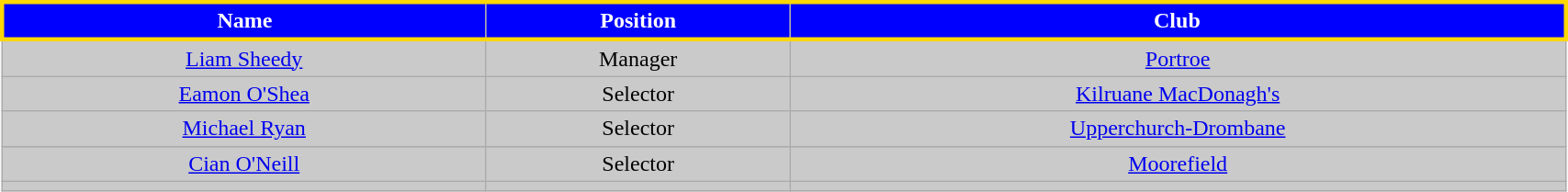<table class="wikitable" style="width:90%;">
<tr style="text-align:center;background:blue;color:white;border:3px solid gold;">
<td><strong>Name</strong></td>
<td><strong>Position</strong></td>
<td><strong>Club</strong></td>
</tr>
<tr style="background:#cacaca;">
<td align=center><a href='#'>Liam Sheedy</a></td>
<td align=center>Manager</td>
<td align=center><a href='#'>Portroe</a></td>
</tr>
<tr style="background:#cacaca;">
<td align=center><a href='#'>Eamon O'Shea</a></td>
<td align=center>Selector</td>
<td align=center><a href='#'>Kilruane MacDonagh's</a></td>
</tr>
<tr style="background:#cacaca;">
<td align=center><a href='#'>Michael Ryan</a></td>
<td align=center>Selector</td>
<td align=center><a href='#'>Upperchurch-Drombane</a></td>
</tr>
<tr style="background:#cacaca;">
<td align=center><a href='#'>Cian O'Neill</a></td>
<td align=center>Selector</td>
<td align=center><a href='#'>Moorefield</a></td>
</tr>
<tr style="background:#cacaca;">
<td align=center></td>
<td align=center></td>
<td align=center></td>
</tr>
</table>
